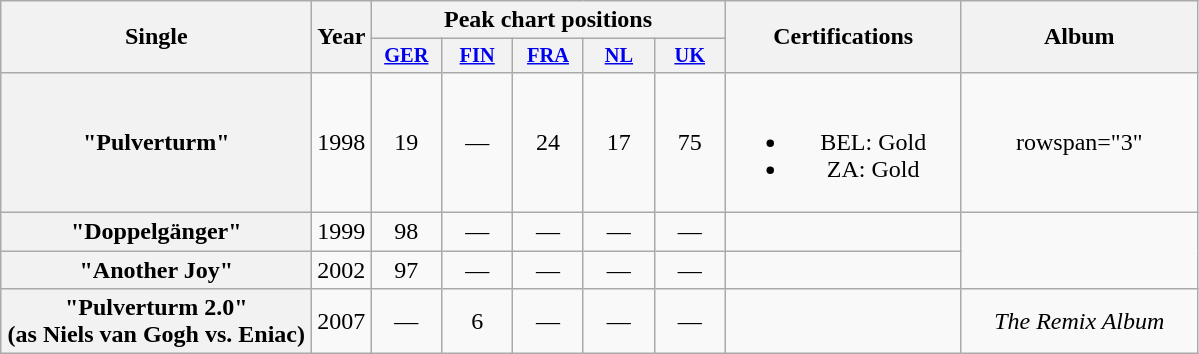<table class="wikitable plainrowheaders" style="text-align:center;">
<tr>
<th rowspan="2" style="width:200px;">Single</th>
<th rowspan="2">Year</th>
<th colspan="5">Peak chart positions</th>
<th rowspan="2" width="150">Certifications</th>
<th style="width:150px;" rowspan="2">Album</th>
</tr>
<tr>
<th scope="col" style="width:3em;font-size:85%;"><a href='#'>GER</a></th>
<th scope="col" style="width:3em;font-size:85%;"><a href='#'>FIN</a></th>
<th scope="col" style="width:3em;font-size:85%;"><a href='#'>FRA</a></th>
<th scope="col" style="width:3em;font-size:85%;"><a href='#'>NL</a></th>
<th scope="col" style="width:3em;font-size:85%;"><a href='#'>UK</a></th>
</tr>
<tr>
<th scope="row">"Pulverturm"</th>
<td>1998</td>
<td>19</td>
<td>—</td>
<td>24<br></td>
<td>17<br></td>
<td>75</td>
<td><br><ul><li>BEL: Gold</li><li>ZA: Gold</li></ul></td>
<td>rowspan="3" </td>
</tr>
<tr>
<th scope="row">"Doppelgänger"</th>
<td>1999</td>
<td>98</td>
<td>—</td>
<td>—</td>
<td>—</td>
<td>—</td>
<td></td>
</tr>
<tr>
<th scope="row">"Another Joy"</th>
<td>2002</td>
<td>97</td>
<td>—</td>
<td>—</td>
<td>—</td>
<td>—</td>
<td></td>
</tr>
<tr>
<th scope="row">"Pulverturm 2.0"<br><span>(as Niels van Gogh vs. Eniac)</span></th>
<td>2007</td>
<td>—</td>
<td>6<br></td>
<td>—</td>
<td>—</td>
<td>—</td>
<td></td>
<td><em>The Remix Album</em></td>
</tr>
</table>
